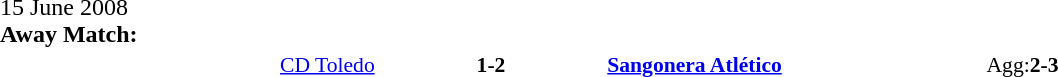<table width=100% cellspacing=1>
<tr>
<th width=20%></th>
<th width=12%></th>
<th width=20%></th>
<th></th>
</tr>
<tr>
<td>15 June 2008<br><strong>Away Match:</strong></td>
</tr>
<tr style=font-size:90%>
<td align=right><a href='#'>CD Toledo</a></td>
<td align=center><strong>1-2</strong></td>
<td><strong><a href='#'>Sangonera Atlético</a></strong></td>
<td>Agg:<strong>2-3</strong></td>
</tr>
</table>
